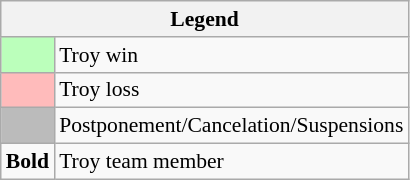<table class="wikitable" style="font-size:90%">
<tr>
<th colspan="2">Legend</th>
</tr>
<tr>
<td bgcolor="#bbffbb"> </td>
<td>Troy win</td>
</tr>
<tr>
<td bgcolor="#ffbbbb"> </td>
<td>Troy loss</td>
</tr>
<tr>
<td bgcolor="#bbbbbb"> </td>
<td>Postponement/Cancelation/Suspensions</td>
</tr>
<tr>
<td><strong>Bold</strong></td>
<td>Troy team member</td>
</tr>
</table>
